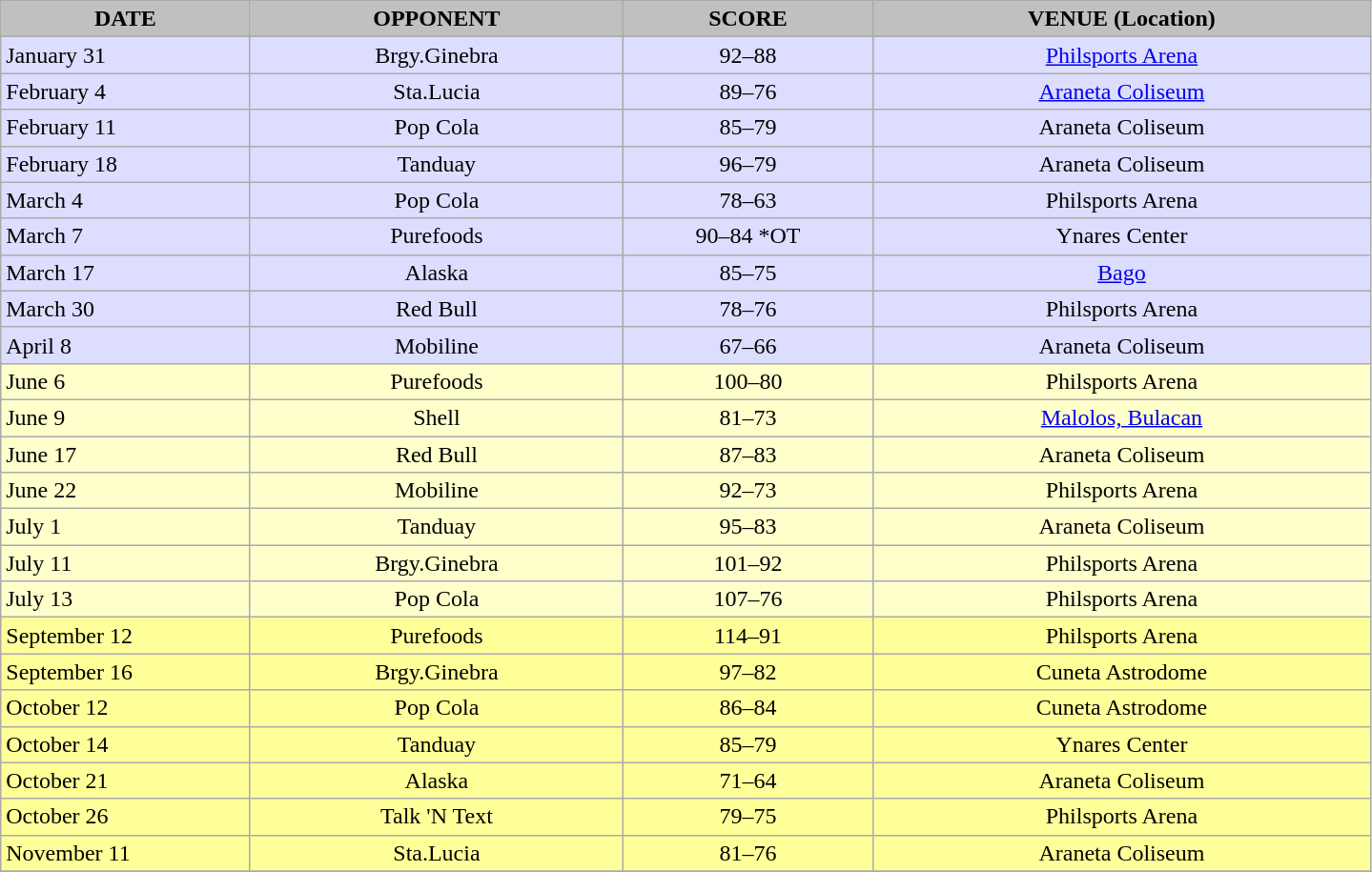<table class="wikitable" border="1">
<tr>
<th style="background:#C0C0C0;" width="10%"><strong>DATE</strong></th>
<th style="background:#C0C0C0;" width="15%"><strong>OPPONENT</strong></th>
<th style="background:#C0C0C0;" width="10%"><strong>SCORE</strong></th>
<th style="background:#C0C0C0;" width="20%"><strong>VENUE (Location)</strong></th>
</tr>
<tr bgcolor=#DDDDFF>
<td>January 31</td>
<td align=center>Brgy.Ginebra</td>
<td align=center>92–88</td>
<td align=center><a href='#'>Philsports Arena</a></td>
</tr>
<tr bgcolor=#DDDDFF>
<td>February 4</td>
<td align=center>Sta.Lucia</td>
<td align=center>89–76 </td>
<td align=center><a href='#'>Araneta Coliseum</a></td>
</tr>
<tr bgcolor=#DDDDFF>
<td>February 11</td>
<td align=center>Pop Cola</td>
<td align=center>85–79</td>
<td align=center>Araneta Coliseum</td>
</tr>
<tr bgcolor=#DDDDFF>
<td>February 18</td>
<td align=center>Tanduay</td>
<td align=center>96–79</td>
<td align=center>Araneta Coliseum</td>
</tr>
<tr bgcolor=#DDDDFF>
<td>March 4</td>
<td align=center>Pop Cola</td>
<td align=center>78–63 </td>
<td align=center>Philsports Arena</td>
</tr>
<tr bgcolor=#DDDDFF>
<td>March 7</td>
<td align=center>Purefoods</td>
<td align=center>90–84 *OT</td>
<td align=center>Ynares Center</td>
</tr>
<tr bgcolor=#DDDDFF>
<td>March 17</td>
<td align=center>Alaska</td>
<td align=center>85–75</td>
<td align=center><a href='#'>Bago</a></td>
</tr>
<tr bgcolor=#DDDDFF>
<td>March 30</td>
<td align=center>Red Bull</td>
<td align=center>78–76</td>
<td align=center>Philsports Arena</td>
</tr>
<tr bgcolor=#DDDDFF>
<td>April 8</td>
<td align=center>Mobiline</td>
<td align=center>67–66</td>
<td align=center>Araneta Coliseum</td>
</tr>
<tr bgcolor=#FFFFCC>
<td>June 6</td>
<td align=center>Purefoods</td>
<td align=center>100–80</td>
<td align=center>Philsports Arena</td>
</tr>
<tr bgcolor=#FFFFCC>
<td>June 9</td>
<td align=center>Shell</td>
<td align=center>81–73</td>
<td align=center><a href='#'>Malolos, Bulacan</a></td>
</tr>
<tr bgcolor=#FFFFCC>
<td>June 17</td>
<td align=center>Red Bull</td>
<td align=center>87–83 </td>
<td align=center>Araneta Coliseum</td>
</tr>
<tr bgcolor=#FFFFCC>
<td>June 22</td>
<td align=center>Mobiline</td>
<td align=center>92–73</td>
<td align=center>Philsports Arena</td>
</tr>
<tr bgcolor=#FFFFCC>
<td>July 1</td>
<td align=center>Tanduay</td>
<td align=center>95–83</td>
<td align=center>Araneta Coliseum</td>
</tr>
<tr bgcolor=#FFFFCC>
<td>July 11</td>
<td align=center>Brgy.Ginebra</td>
<td align=center>101–92</td>
<td align=center>Philsports Arena</td>
</tr>
<tr bgcolor=#FFFFCC>
<td>July 13</td>
<td align=center>Pop Cola</td>
<td align=center>107–76</td>
<td align=center>Philsports Arena</td>
</tr>
<tr bgcolor=#FFFF99>
<td>September 12</td>
<td align=center>Purefoods</td>
<td align=center>114–91</td>
<td align=center>Philsports Arena</td>
</tr>
<tr bgcolor=#FFFF99>
<td>September 16</td>
<td align=center>Brgy.Ginebra</td>
<td align=center>97–82</td>
<td align=center>Cuneta Astrodome</td>
</tr>
<tr bgcolor=#FFFF99>
<td>October 12</td>
<td align=center>Pop Cola</td>
<td align=center>86–84</td>
<td align=center>Cuneta Astrodome</td>
</tr>
<tr bgcolor=#FFFF99>
<td>October 14</td>
<td align=center>Tanduay</td>
<td align=center>85–79</td>
<td align=center>Ynares Center</td>
</tr>
<tr bgcolor=#FFFF99>
<td>October 21</td>
<td align=center>Alaska</td>
<td align=center>71–64</td>
<td align=center>Araneta Coliseum</td>
</tr>
<tr bgcolor=#FFFF99>
<td>October 26</td>
<td align=center>Talk 'N Text</td>
<td align=center>79–75</td>
<td align=center>Philsports Arena</td>
</tr>
<tr bgcolor=#FFFF99>
<td>November 11</td>
<td align=center>Sta.Lucia</td>
<td align=center>81–76 </td>
<td align=center>Araneta Coliseum</td>
</tr>
<tr>
</tr>
</table>
